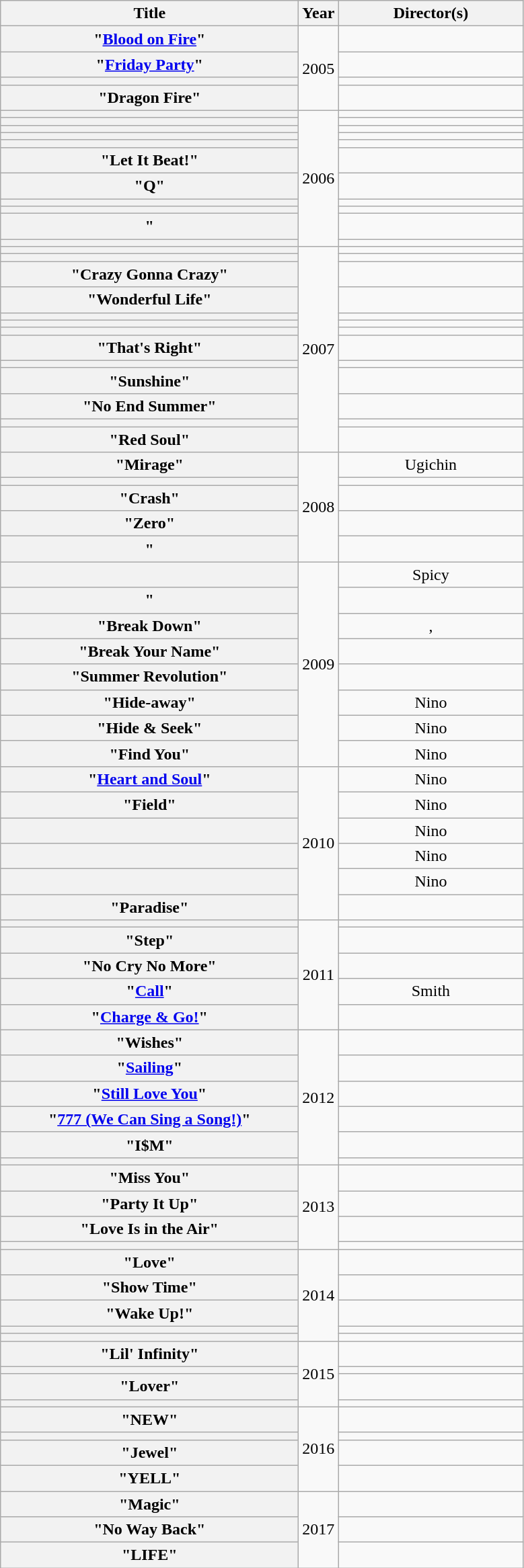<table class="wikitable sortable plainrowheaders" style="text-align: center;">
<tr>
<th scope="col" style="width: 18em;">Title</th>
<th scope="col" style="width: 2em;">Year</th>
<th scope="col" style="width: 11em;">Director(s)</th>
</tr>
<tr>
<th scope="row">"<a href='#'>Blood on Fire</a>"</th>
<td rowspan="4">2005</td>
<td></td>
</tr>
<tr>
<th scope="row">"<a href='#'>Friday Party</a>"</th>
<td></td>
</tr>
<tr>
<th scope="row"></th>
<td></td>
</tr>
<tr>
<th scope="row">"Dragon Fire"</th>
<td></td>
</tr>
<tr>
<th scope="row"></th>
<td rowspan="11">2006</td>
<td></td>
</tr>
<tr>
<th scope="row"></th>
<td></td>
</tr>
<tr>
<th scope="row"></th>
<td></td>
</tr>
<tr>
<th scope="row"></th>
<td></td>
</tr>
<tr>
<th scope="row"></th>
<td></td>
</tr>
<tr>
<th scope="row">"Let It Beat!"</th>
<td></td>
</tr>
<tr>
<th scope="row">"Q"</th>
<td></td>
</tr>
<tr>
<th scope="row"></th>
<td></td>
</tr>
<tr>
<th scope="row"></th>
<td></td>
</tr>
<tr>
<th scope="row">"</th>
<td></td>
</tr>
<tr>
<th scope="row"></th>
<td></td>
</tr>
<tr>
<th scope="row"></th>
<td rowspan="13">2007</td>
<td></td>
</tr>
<tr>
<th scope="row"></th>
<td></td>
</tr>
<tr>
<th scope="row">"Crazy Gonna Crazy"</th>
<td></td>
</tr>
<tr>
<th scope="row">"Wonderful Life"</th>
<td></td>
</tr>
<tr>
<th scope="row"></th>
<td></td>
</tr>
<tr>
<th scope="row"></th>
<td></td>
</tr>
<tr>
<th scope="row"></th>
<td></td>
</tr>
<tr>
<th scope="row">"That's Right"</th>
<td></td>
</tr>
<tr>
<th scope="row"></th>
<td></td>
</tr>
<tr>
<th scope="row">"Sunshine"</th>
<td></td>
</tr>
<tr>
<th scope="row">"No End Summer"</th>
<td></td>
</tr>
<tr>
<th scope="row"></th>
<td></td>
</tr>
<tr>
<th scope="row">"Red Soul"</th>
<td></td>
</tr>
<tr>
<th scope="row">"Mirage"</th>
<td rowspan="5">2008</td>
<td>Ugichin</td>
</tr>
<tr>
<th scope="row"></th>
<td></td>
</tr>
<tr>
<th scope="row">"Crash"</th>
<td></td>
</tr>
<tr>
<th scope="row">"Zero"</th>
<td></td>
</tr>
<tr>
<th scope="row">"</th>
<td></td>
</tr>
<tr>
<th scope="row"></th>
<td rowspan="8">2009</td>
<td>Spicy</td>
</tr>
<tr>
<th scope="row">"</th>
<td></td>
</tr>
<tr>
<th scope="row">"Break Down"</th>
<td>, </td>
</tr>
<tr>
<th scope="row">"Break Your Name"</th>
<td></td>
</tr>
<tr>
<th scope="row">"Summer Revolution"</th>
<td></td>
</tr>
<tr>
<th scope="row">"Hide-away"</th>
<td>Nino</td>
</tr>
<tr>
<th scope="row">"Hide & Seek"</th>
<td>Nino</td>
</tr>
<tr>
<th scope="row">"Find You"</th>
<td>Nino</td>
</tr>
<tr>
<th scope="row">"<a href='#'>Heart and Soul</a>"</th>
<td rowspan="6">2010</td>
<td>Nino</td>
</tr>
<tr>
<th scope="row">"Field"</th>
<td>Nino</td>
</tr>
<tr>
<th scope="row"></th>
<td>Nino</td>
</tr>
<tr>
<th scope="row"></th>
<td>Nino</td>
</tr>
<tr>
<th scope="row"></th>
<td>Nino</td>
</tr>
<tr>
<th scope="row">"Paradise"</th>
<td></td>
</tr>
<tr>
<th scope="row"></th>
<td rowspan="5">2011</td>
<td></td>
</tr>
<tr>
<th scope="row">"Step"</th>
<td></td>
</tr>
<tr>
<th scope="row">"No Cry No More"</th>
<td></td>
</tr>
<tr>
<th scope="row">"<a href='#'>Call</a>"</th>
<td>Smith</td>
</tr>
<tr>
<th scope="row">"<a href='#'>Charge & Go!</a>"</th>
<td></td>
</tr>
<tr>
<th scope="row">"Wishes"</th>
<td rowspan="6">2012</td>
<td></td>
</tr>
<tr>
<th scope="row">"<a href='#'>Sailing</a>"</th>
<td></td>
</tr>
<tr>
<th scope="row">"<a href='#'>Still Love You</a>"</th>
<td></td>
</tr>
<tr>
<th scope="row">"<a href='#'>777 (We Can Sing a Song!)</a>"</th>
<td></td>
</tr>
<tr>
<th scope="row">"I$M"</th>
<td></td>
</tr>
<tr>
<th scope="row"></th>
<td></td>
</tr>
<tr>
<th scope="row">"Miss You"</th>
<td rowspan="4">2013</td>
<td></td>
</tr>
<tr>
<th scope="row">"Party It Up"</th>
<td></td>
</tr>
<tr>
<th scope="row">"Love Is in the Air"</th>
<td></td>
</tr>
<tr>
<th scope="row"></th>
<td></td>
</tr>
<tr>
<th scope="row">"Love"</th>
<td rowspan="5">2014</td>
<td></td>
</tr>
<tr>
<th scope="row">"Show Time"</th>
<td></td>
</tr>
<tr>
<th scope="row">"Wake Up!"</th>
<td></td>
</tr>
<tr>
<th scope="row"></th>
<td></td>
</tr>
<tr>
<th scope="row"></th>
<td></td>
</tr>
<tr>
<th scope="row">"Lil' Infinity"</th>
<td rowspan="4">2015</td>
<td></td>
</tr>
<tr>
<th scope="row"></th>
<td></td>
</tr>
<tr>
<th scope="row">"Lover"</th>
<td></td>
</tr>
<tr>
<th scope="row"></th>
<td></td>
</tr>
<tr>
<th scope="row">"NEW"</th>
<td rowspan="4">2016</td>
<td></td>
</tr>
<tr>
<th scope="row"></th>
<td></td>
</tr>
<tr>
<th scope="row">"Jewel"</th>
<td></td>
</tr>
<tr>
<th scope="row">"YELL"</th>
<td></td>
</tr>
<tr>
<th scope="row">"Magic"</th>
<td rowspan="3">2017</td>
<td></td>
</tr>
<tr>
<th scope="row">"No Way Back"</th>
<td></td>
</tr>
<tr>
<th scope="row">"LIFE"</th>
<td></td>
</tr>
</table>
